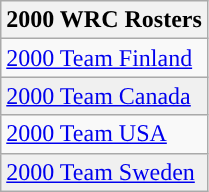<table class=wikitable style="text-align:left;">
<tr>
<th>2000 WRC Rosters</th>
</tr>
<tr>
<td> <a href='#'>2000 Team Finland</a></td>
</tr>
<tr bgcolor="#f0f0f0">
<td> <a href='#'>2000 Team Canada</a></td>
</tr>
<tr>
<td> <a href='#'>2000 Team USA</a></td>
</tr>
<tr bgcolor="#f0f0f0">
<td> <a href='#'>2000 Team Sweden</a></td>
</tr>
</table>
